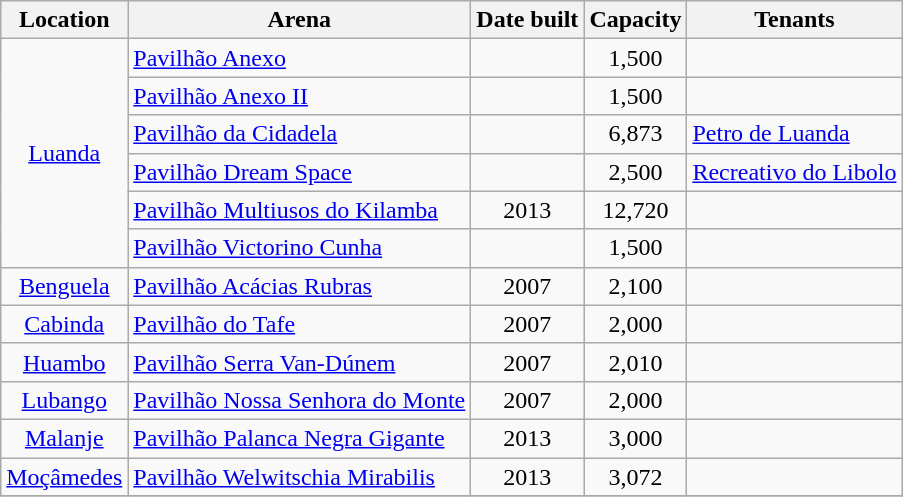<table class="wikitable sortable">
<tr>
<th>Location</th>
<th>Arena</th>
<th>Date built</th>
<th>Capacity</th>
<th>Tenants</th>
</tr>
<tr>
<td align="center" rowspan="6"><a href='#'>Luanda</a></td>
<td><a href='#'>Pavilhão Anexo</a></td>
<td align="center"></td>
<td align="center">1,500</td>
<td></td>
</tr>
<tr>
<td><a href='#'>Pavilhão Anexo II</a></td>
<td align="center"></td>
<td align="center">1,500</td>
<td></td>
</tr>
<tr>
<td><a href='#'>Pavilhão da Cidadela</a></td>
<td align="center"></td>
<td align="center">6,873</td>
<td><a href='#'>Petro de Luanda</a></td>
</tr>
<tr>
<td><a href='#'>Pavilhão Dream Space</a></td>
<td align="center"></td>
<td align="center">2,500</td>
<td><a href='#'>Recreativo do Libolo</a></td>
</tr>
<tr>
<td><a href='#'>Pavilhão Multiusos do Kilamba</a></td>
<td align="center">2013</td>
<td align="center">12,720</td>
<td></td>
</tr>
<tr>
<td><a href='#'>Pavilhão Victorino Cunha</a></td>
<td align="center"></td>
<td align="center">1,500</td>
<td></td>
</tr>
<tr>
<td align="center"><a href='#'>Benguela</a></td>
<td><a href='#'>Pavilhão Acácias Rubras</a></td>
<td align="center">2007</td>
<td align="center">2,100</td>
<td></td>
</tr>
<tr>
<td align="center"><a href='#'>Cabinda</a></td>
<td><a href='#'>Pavilhão do Tafe</a></td>
<td align="center">2007</td>
<td align="center">2,000</td>
<td></td>
</tr>
<tr>
<td align="center"><a href='#'>Huambo</a></td>
<td><a href='#'>Pavilhão Serra Van-Dúnem</a></td>
<td align="center">2007</td>
<td align="center">2,010</td>
<td></td>
</tr>
<tr>
<td align="center"><a href='#'>Lubango</a></td>
<td><a href='#'>Pavilhão Nossa Senhora do Monte</a></td>
<td align="center">2007</td>
<td align="center">2,000</td>
<td></td>
</tr>
<tr>
<td align="center"><a href='#'>Malanje</a></td>
<td><a href='#'>Pavilhão Palanca Negra Gigante</a></td>
<td align="center">2013</td>
<td align="center">3,000</td>
<td></td>
</tr>
<tr>
<td align="center"><a href='#'>Moçâmedes</a></td>
<td><a href='#'>Pavilhão Welwitschia Mirabilis</a></td>
<td align="center">2013</td>
<td align="center">3,072</td>
<td></td>
</tr>
<tr>
</tr>
</table>
